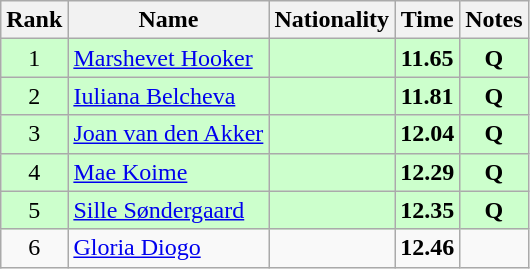<table class="wikitable sortable" style="text-align:center">
<tr>
<th>Rank</th>
<th>Name</th>
<th>Nationality</th>
<th>Time</th>
<th>Notes</th>
</tr>
<tr bgcolor=ccffcc>
<td>1</td>
<td align=left><a href='#'>Marshevet Hooker</a></td>
<td align=left></td>
<td><strong>11.65</strong></td>
<td><strong>Q</strong></td>
</tr>
<tr bgcolor=ccffcc>
<td>2</td>
<td align=left><a href='#'>Iuliana Belcheva</a></td>
<td align=left></td>
<td><strong>11.81</strong></td>
<td><strong>Q</strong></td>
</tr>
<tr bgcolor=ccffcc>
<td>3</td>
<td align=left><a href='#'>Joan van den Akker</a></td>
<td align=left></td>
<td><strong>12.04</strong></td>
<td><strong>Q</strong></td>
</tr>
<tr bgcolor=ccffcc>
<td>4</td>
<td align=left><a href='#'>Mae Koime</a></td>
<td align=left></td>
<td><strong>12.29</strong></td>
<td><strong>Q</strong></td>
</tr>
<tr bgcolor=ccffcc>
<td>5</td>
<td align=left><a href='#'>Sille Søndergaard</a></td>
<td align=left></td>
<td><strong>12.35</strong></td>
<td><strong>Q</strong></td>
</tr>
<tr>
<td>6</td>
<td align=left><a href='#'>Gloria Diogo</a></td>
<td align=left></td>
<td><strong>12.46</strong></td>
<td></td>
</tr>
</table>
